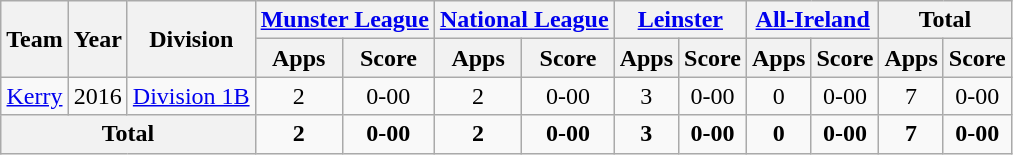<table class="wikitable" style="text-align:center">
<tr>
<th rowspan="2">Team</th>
<th rowspan="2">Year</th>
<th rowspan="2">Division</th>
<th colspan="2"><a href='#'>Munster League</a></th>
<th colspan="2"><a href='#'>National League</a></th>
<th colspan="2"><a href='#'>Leinster</a></th>
<th colspan="2"><a href='#'>All-Ireland</a></th>
<th colspan="2">Total</th>
</tr>
<tr>
<th>Apps</th>
<th>Score</th>
<th>Apps</th>
<th>Score</th>
<th>Apps</th>
<th>Score</th>
<th>Apps</th>
<th>Score</th>
<th>Apps</th>
<th>Score</th>
</tr>
<tr>
<td rowspan="1"><a href='#'>Kerry</a></td>
<td>2016</td>
<td rowspan="1"><a href='#'>Division 1B</a></td>
<td>2</td>
<td>0-00</td>
<td>2</td>
<td>0-00</td>
<td>3</td>
<td>0-00</td>
<td>0</td>
<td>0-00</td>
<td>7</td>
<td>0-00</td>
</tr>
<tr>
<th colspan="3">Total</th>
<td><strong>2</strong></td>
<td><strong>0-00</strong></td>
<td><strong>2</strong></td>
<td><strong>0-00</strong></td>
<td><strong>3</strong></td>
<td><strong>0-00</strong></td>
<td><strong>0</strong></td>
<td><strong>0-00</strong></td>
<td><strong>7</strong></td>
<td><strong>0-00</strong></td>
</tr>
</table>
